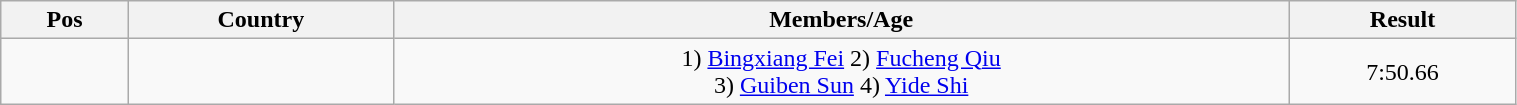<table class="wikitable"  style="text-align:center; width:80%;">
<tr>
<th>Pos</th>
<th>Country</th>
<th>Members/Age</th>
<th>Result</th>
</tr>
<tr>
<td align=center></td>
<td align=left></td>
<td>1) <a href='#'>Bingxiang Fei</a> 2) <a href='#'>Fucheng Qiu</a> <br>3) <a href='#'>Guiben Sun</a> 4) <a href='#'>Yide Shi</a></td>
<td>7:50.66</td>
</tr>
</table>
